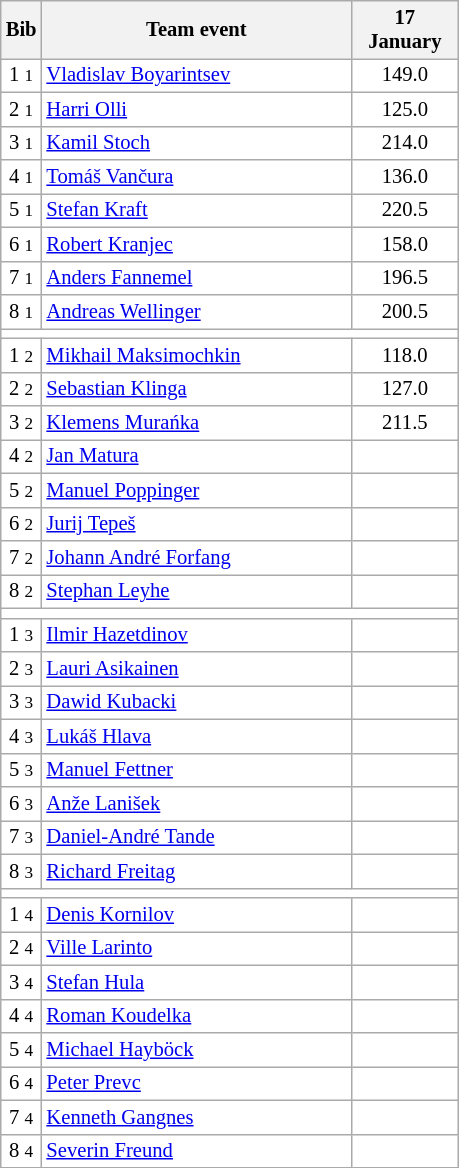<table class="wikitable plainrowheaders" style="background:#fff; font-size:86%; line-height:16px; border:grey solid 1px; border-collapse:collapse;">
<tr>
<th>Bib</th>
<th width=200>Team event</th>
<th width=65>17 January</th>
</tr>
<tr align=center>
<td>1 <small>1</small></td>
<td align=left> <a href='#'>Vladislav Boyarintsev</a></td>
<td>149.0</td>
</tr>
<tr align=center>
<td>2 <small>1</small></td>
<td align=left> <a href='#'>Harri Olli</a></td>
<td>125.0</td>
</tr>
<tr align=center>
<td>3 <small>1</small></td>
<td align=left> <a href='#'>Kamil Stoch</a></td>
<td>214.0</td>
</tr>
<tr align=center>
<td>4 <small>1</small></td>
<td align=left> <a href='#'>Tomáš Vančura</a></td>
<td>136.0</td>
</tr>
<tr align=center>
<td>5 <small>1</small></td>
<td align=left> <a href='#'>Stefan Kraft</a></td>
<td>220.5</td>
</tr>
<tr align=center>
<td>6 <small>1</small></td>
<td align=left> <a href='#'>Robert Kranjec</a></td>
<td>158.0</td>
</tr>
<tr align=center>
<td>7 <small>1</small></td>
<td align=left> <a href='#'>Anders Fannemel</a></td>
<td>196.5</td>
</tr>
<tr align=center>
<td>8 <small>1</small></td>
<td align=left> <a href='#'>Andreas Wellinger</a></td>
<td>200.5</td>
</tr>
<tr>
<td colspan=3></td>
</tr>
<tr align=center>
<td>1 <small>2</small></td>
<td align=left> <a href='#'>Mikhail Maksimochkin</a></td>
<td>118.0</td>
</tr>
<tr align=center>
<td>2 <small>2</small></td>
<td align=left> <a href='#'>Sebastian Klinga</a></td>
<td>127.0</td>
</tr>
<tr align=center>
<td>3 <small>2</small></td>
<td align=left> <a href='#'>Klemens Murańka</a></td>
<td>211.5</td>
</tr>
<tr align=center>
<td>4 <small>2</small></td>
<td align=left> <a href='#'>Jan Matura</a></td>
<td></td>
</tr>
<tr align=center>
<td>5 <small>2</small></td>
<td align=left> <a href='#'>Manuel Poppinger</a></td>
<td></td>
</tr>
<tr align=center>
<td>6 <small>2</small></td>
<td align=left> <a href='#'>Jurij Tepeš</a></td>
<td></td>
</tr>
<tr align=center>
<td>7 <small>2</small></td>
<td align=left> <a href='#'>Johann André Forfang</a></td>
<td></td>
</tr>
<tr align=center>
<td>8 <small>2</small></td>
<td align=left> <a href='#'>Stephan Leyhe</a></td>
<td></td>
</tr>
<tr>
<td colspan=3></td>
</tr>
<tr align=center>
<td>1 <small>3</small></td>
<td align=left> <a href='#'>Ilmir Hazetdinov</a></td>
<td></td>
</tr>
<tr align=center>
<td>2 <small>3</small></td>
<td align=left> <a href='#'>Lauri Asikainen</a></td>
<td></td>
</tr>
<tr align=center>
<td>3 <small>3</small></td>
<td align=left> <a href='#'>Dawid Kubacki</a></td>
<td></td>
</tr>
<tr align=center>
<td>4 <small>3</small></td>
<td align=left> <a href='#'>Lukáš Hlava</a></td>
<td></td>
</tr>
<tr align=center>
<td>5 <small>3</small></td>
<td align=left> <a href='#'>Manuel Fettner</a></td>
<td></td>
</tr>
<tr align=center>
<td>6 <small>3</small></td>
<td align=left> <a href='#'>Anže Lanišek</a></td>
<td></td>
</tr>
<tr align=center>
<td>7 <small>3</small></td>
<td align=left> <a href='#'>Daniel-André Tande</a></td>
<td></td>
</tr>
<tr align=center>
<td>8 <small>3</small></td>
<td align=left> <a href='#'>Richard Freitag</a></td>
<td></td>
</tr>
<tr>
<td colspan=3></td>
</tr>
<tr align=center>
<td>1 <small>4</small></td>
<td align=left> <a href='#'>Denis Kornilov</a></td>
<td></td>
</tr>
<tr align=center>
<td>2 <small>4</small></td>
<td align=left> <a href='#'>Ville Larinto</a></td>
<td></td>
</tr>
<tr align=center>
<td>3 <small>4</small></td>
<td align=left> <a href='#'>Stefan Hula</a></td>
<td></td>
</tr>
<tr align=center>
<td>4 <small>4</small></td>
<td align=left> <a href='#'>Roman Koudelka</a></td>
<td></td>
</tr>
<tr align=center>
<td>5 <small>4</small></td>
<td align=left> <a href='#'>Michael Hayböck</a></td>
<td></td>
</tr>
<tr align=center>
<td>6 <small>4</small></td>
<td align=left> <a href='#'>Peter Prevc</a></td>
<td></td>
</tr>
<tr align=center>
<td>7 <small>4</small></td>
<td align=left> <a href='#'>Kenneth Gangnes</a></td>
<td></td>
</tr>
<tr align=center>
<td>8 <small>4</small></td>
<td align=left> <a href='#'>Severin Freund</a></td>
<td></td>
</tr>
</table>
